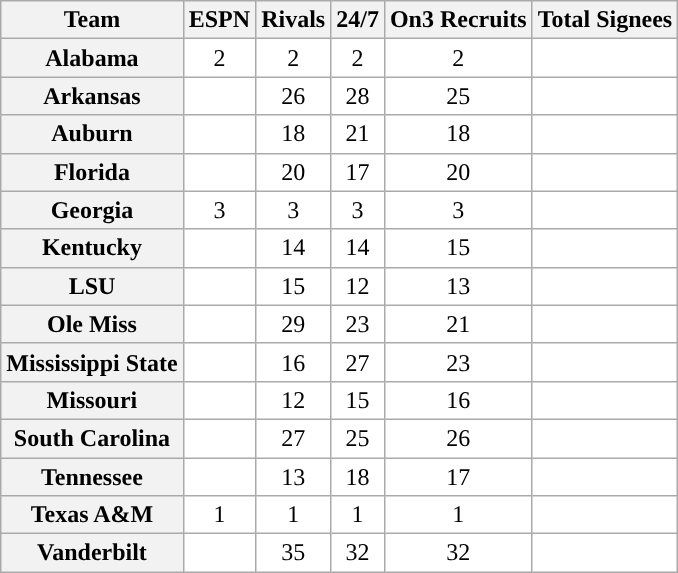<table class="wikitable">
<tr>
<th>Team</th>
<th>ESPN</th>
<th>Rivals</th>
<th>24/7</th>
<th>On3 Recruits</th>
<th>Total Signees</th>
</tr>
<tr>
<th>Alabama</th>
<td style="text-align:center; background:white">2</td>
<td style="text-align:center; background:white">2</td>
<td style="text-align:center; background:white">2</td>
<td style="text-align:center; background:white">2</td>
<td style="text-align:center; background:white"></td>
</tr>
<tr>
<th>Arkansas</th>
<td style="text-align:center; background:white"></td>
<td style="text-align:center; background:white">26</td>
<td style="text-align:center; background:white">28</td>
<td style="text-align:center; background:white">25</td>
<td style="text-align:center; background:white"></td>
</tr>
<tr>
<th>Auburn</th>
<td style="text-align:center; background:white"></td>
<td style="text-align:center; background:white">18</td>
<td style="text-align:center; background:white">21</td>
<td style="text-align:center; background:white">18</td>
<td style="text-align:center; background:white"></td>
</tr>
<tr>
<th>Florida</th>
<td style="text-align:center; background:white"></td>
<td style="text-align:center; background:white">20</td>
<td style="text-align:center; background:white">17</td>
<td style="text-align:center; background:white">20</td>
<td style="text-align:center; background:white"></td>
</tr>
<tr>
<th>Georgia</th>
<td style="text-align:center; background:white">3</td>
<td style="text-align:center; background:white">3</td>
<td style="text-align:center; background:white">3</td>
<td style="text-align:center; background:white">3</td>
<td style="text-align:center; background:white"></td>
</tr>
<tr>
<th>Kentucky</th>
<td style="text-align:center; background:white"></td>
<td style="text-align:center; background:white">14</td>
<td style="text-align:center; background:white">14</td>
<td style="text-align:center; background:white">15</td>
<td style="text-align:center; background:white"></td>
</tr>
<tr>
<th>LSU</th>
<td style="text-align:center; background:white"></td>
<td style="text-align:center; background:white">15</td>
<td style="text-align:center; background:white">12</td>
<td style="text-align:center; background:white">13</td>
<td style="text-align:center; background:white"></td>
</tr>
<tr>
<th>Ole Miss</th>
<td style="text-align:center; background:white"></td>
<td style="text-align:center; background:white">29</td>
<td style="text-align:center; background:white">23</td>
<td style="text-align:center; background:white">21</td>
<td style="text-align:center; background:white"></td>
</tr>
<tr>
<th>Mississippi State</th>
<td style="text-align:center; background:white"></td>
<td style="text-align:center; background:white">16</td>
<td style="text-align:center; background:white">27</td>
<td style="text-align:center; background:white">23</td>
<td style="text-align:center; background:white"></td>
</tr>
<tr>
<th>Missouri</th>
<td style="text-align:center; background:white"></td>
<td style="text-align:center; background:white">12</td>
<td style="text-align:center; background:white">15</td>
<td style="text-align:center; background:white">16</td>
<td style="text-align:center; background:white"></td>
</tr>
<tr>
<th>South Carolina</th>
<td style="text-align:center; background:white"></td>
<td style="text-align:center; background:white">27</td>
<td style="text-align:center; background:white">25</td>
<td style="text-align:center; background:white">26</td>
<td style="text-align:center; background:white"></td>
</tr>
<tr>
<th>Tennessee</th>
<td style="text-align:center; background:white"></td>
<td style="text-align:center; background:white">13</td>
<td style="text-align:center; background:white">18</td>
<td style="text-align:center; background:white">17</td>
<td style="text-align:center; background:white"></td>
</tr>
<tr>
<th>Texas A&M</th>
<td style="text-align:center; background:white">1</td>
<td style="text-align:center; background:white">1</td>
<td style="text-align:center; background:white">1</td>
<td style="text-align:center; background:white">1</td>
<td style="text-align:center; background:white"></td>
</tr>
<tr>
<th>Vanderbilt</th>
<td style="text-align:center; background:white"></td>
<td style="text-align:center; background:white">35</td>
<td style="text-align:center; background:white">32</td>
<td style="text-align:center; background:white">32</td>
<td style="text-align:center; background:white"></td>
</tr>
</table>
